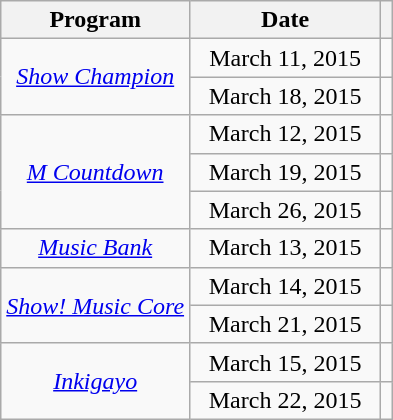<table class="wikitable plainrowheaders sortable" style="text-align:center">
<tr>
<th scope="col">Program</th>
<th scope="col" width="120">Date</th>
<th scope="col" class="unsortable"></th>
</tr>
<tr>
<td rowspan="2"><em><a href='#'>Show Champion</a></em></td>
<td>March 11, 2015</td>
<td></td>
</tr>
<tr>
<td>March 18, 2015</td>
<td></td>
</tr>
<tr>
<td rowspan="3"><em><a href='#'>M Countdown</a></em></td>
<td>March 12, 2015</td>
<td></td>
</tr>
<tr>
<td>March 19, 2015</td>
<td></td>
</tr>
<tr>
<td>March 26, 2015</td>
<td></td>
</tr>
<tr>
<td><em><a href='#'>Music Bank</a></em></td>
<td>March 13, 2015</td>
<td></td>
</tr>
<tr>
<td rowspan="2"><em><a href='#'>Show! Music Core</a></em></td>
<td>March 14, 2015</td>
<td></td>
</tr>
<tr>
<td>March 21, 2015</td>
<td></td>
</tr>
<tr>
<td rowspan="2"><em><a href='#'>Inkigayo</a></em></td>
<td>March 15, 2015</td>
<td></td>
</tr>
<tr>
<td>March 22, 2015</td>
<td></td>
</tr>
</table>
